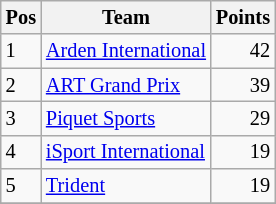<table class="wikitable" style="font-size: 85%;">
<tr>
<th>Pos</th>
<th>Team</th>
<th>Points</th>
</tr>
<tr>
<td>1</td>
<td> <a href='#'>Arden International</a></td>
<td align="right">42</td>
</tr>
<tr>
<td>2</td>
<td> <a href='#'>ART Grand Prix</a></td>
<td align="right">39</td>
</tr>
<tr>
<td>3</td>
<td> <a href='#'>Piquet Sports</a></td>
<td align="right">29</td>
</tr>
<tr>
<td>4</td>
<td> <a href='#'>iSport International</a></td>
<td align="right">19</td>
</tr>
<tr>
<td>5</td>
<td> <a href='#'>Trident</a></td>
<td align="right">19</td>
</tr>
<tr>
</tr>
</table>
